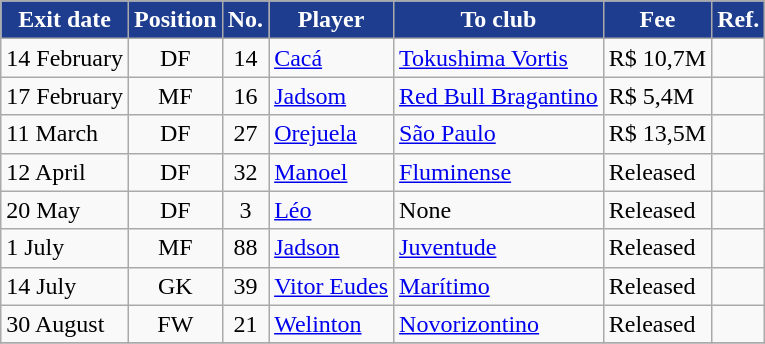<table class="wikitable sortable">
<tr>
<th style="background:#1E3D8F; color:white;"><strong>Exit date</strong></th>
<th style="background:#1E3D8F; color:white;"><strong>Position</strong></th>
<th style="background:#1E3D8F; color:white;"><strong>No.</strong></th>
<th style="background:#1E3D8F; color:white;"><strong>Player</strong></th>
<th style="background:#1E3D8F; color:white;"><strong>To club</strong></th>
<th style="background:#1E3D8F; color:white;"><strong>Fee</strong></th>
<th style="background:#1E3D8F; color:white;"><strong>Ref.</strong></th>
</tr>
<tr>
<td>14 February</td>
<td style="text-align:center;">DF</td>
<td style="text-align:center;">14</td>
<td style="text-align:left;"> <a href='#'>Cacá</a></td>
<td style="text-align:left;"> <a href='#'>Tokushima Vortis</a></td>
<td> R$ 10,7M</td>
<td></td>
</tr>
<tr>
<td>17 February</td>
<td style="text-align:center;">MF</td>
<td style="text-align:center;">16</td>
<td style="text-align:left;"> <a href='#'>Jadsom</a></td>
<td style="text-align:left;"> <a href='#'>Red Bull Bragantino</a></td>
<td> R$ 5,4M</td>
<td></td>
</tr>
<tr>
<td>11 March</td>
<td style="text-align:center;">DF</td>
<td style="text-align:center;">27</td>
<td style="text-align:left;"> <a href='#'>Orejuela</a></td>
<td style="text-align:left;"> <a href='#'>São Paulo</a></td>
<td> R$ 13,5M</td>
<td></td>
</tr>
<tr>
<td>12 April</td>
<td style="text-align:center;">DF</td>
<td style="text-align:center;">32</td>
<td style="text-align:left;"> <a href='#'>Manoel</a></td>
<td style="text-align:left;"> <a href='#'>Fluminense</a></td>
<td> Released</td>
<td></td>
</tr>
<tr>
<td>20 May</td>
<td style="text-align:center;">DF</td>
<td style="text-align:center;">3</td>
<td style="text-align:left;"> <a href='#'>Léo</a></td>
<td style="text-align:left;">None</td>
<td> Released</td>
<td></td>
</tr>
<tr>
<td>1 July</td>
<td style="text-align:center;">MF</td>
<td style="text-align:center;">88</td>
<td style="text-align:left;"> <a href='#'>Jadson</a></td>
<td style="text-align:left;"> <a href='#'>Juventude</a></td>
<td> Released</td>
<td></td>
</tr>
<tr>
<td>14 July</td>
<td style="text-align:center;">GK</td>
<td style="text-align:center;">39</td>
<td style="text-align:left;"> <a href='#'>Vitor Eudes</a></td>
<td style="text-align:left;"> <a href='#'>Marítimo</a></td>
<td> Released</td>
<td></td>
</tr>
<tr>
<td>30 August</td>
<td style="text-align:center;">FW</td>
<td style="text-align:center;">21</td>
<td style="text-align:left;"> <a href='#'>Welinton</a></td>
<td style="text-align:left;"> <a href='#'>Novorizontino</a></td>
<td> Released</td>
<td></td>
</tr>
<tr>
</tr>
</table>
